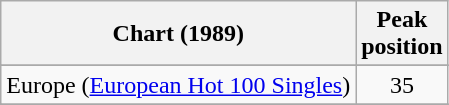<table class="wikitable sortable">
<tr>
<th>Chart (1989)</th>
<th>Peak<br>position</th>
</tr>
<tr>
</tr>
<tr>
<td align="left">Europe (<a href='#'>European Hot 100 Singles</a>)</td>
<td align="center">35</td>
</tr>
<tr>
</tr>
<tr>
</tr>
</table>
